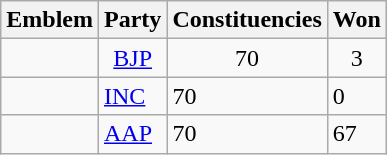<table class=wikitable>
<tr>
<th>Emblem</th>
<th>Party</th>
<th>Constituencies</th>
<th>Won</th>
</tr>
<tr align="center">
<td></td>
<td><a href='#'>BJP</a></td>
<td>70</td>
<td>3</td>
</tr>
<tr>
<td></td>
<td><a href='#'>INC</a></td>
<td>70</td>
<td>0 </td>
</tr>
<tr>
<td></td>
<td><a href='#'>AAP</a></td>
<td>70</td>
<td>67 </td>
</tr>
</table>
